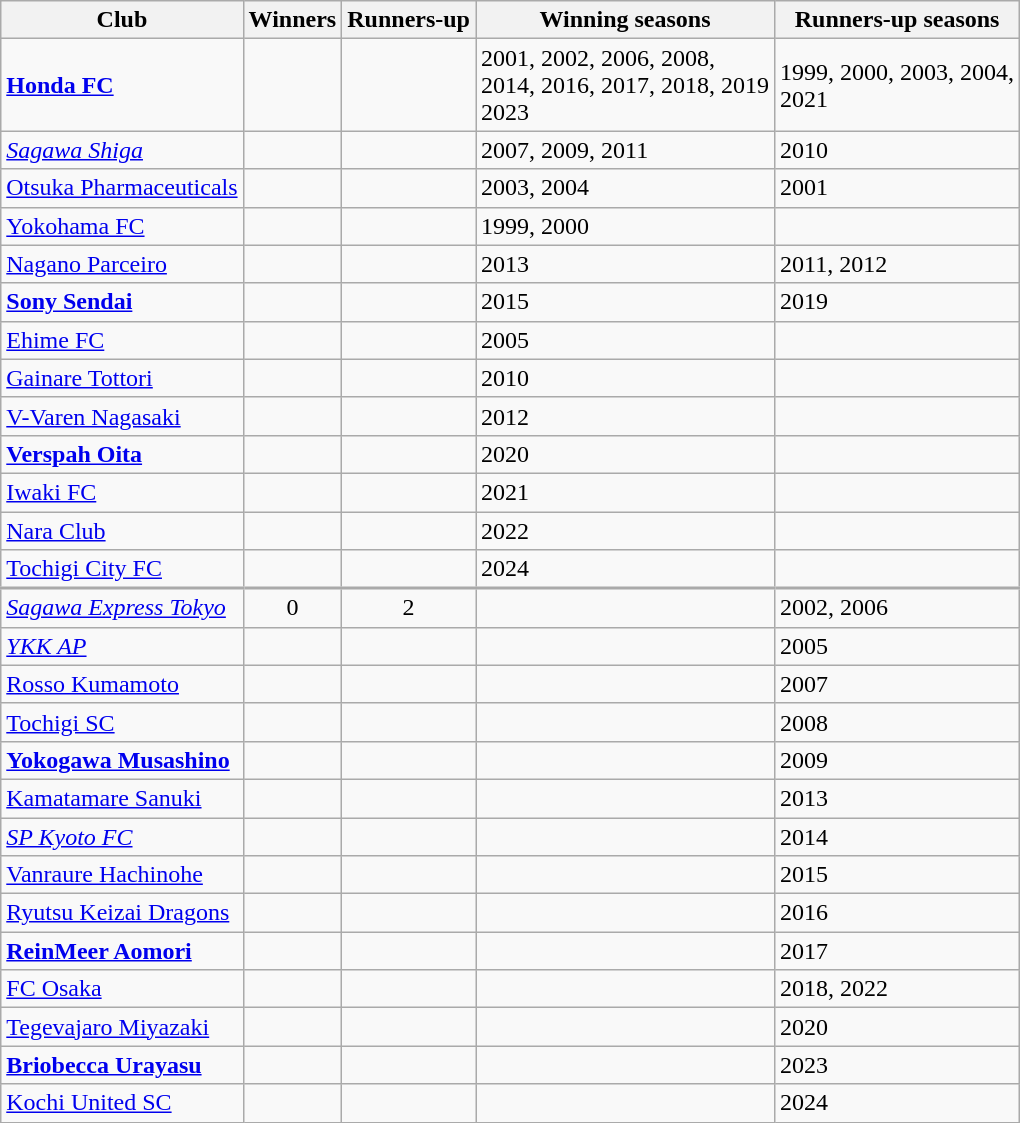<table class="wikitable">
<tr>
<th>Club</th>
<th>Winners</th>
<th>Runners-up</th>
<th>Winning seasons</th>
<th>Runners-up seasons</th>
</tr>
<tr>
<td><strong><a href='#'>Honda FC</a></strong></td>
<td></td>
<td></td>
<td>2001, 2002, 2006, 2008,<br>2014, 2016, 2017, 2018, 2019 <br>2023</td>
<td>1999, 2000, 2003, 2004,<br>2021</td>
</tr>
<tr>
<td><em><a href='#'>Sagawa Shiga</a></em></td>
<td></td>
<td></td>
<td>2007, 2009, 2011</td>
<td>2010</td>
</tr>
<tr>
<td><a href='#'>Otsuka Pharmaceuticals</a></td>
<td></td>
<td></td>
<td>2003, 2004</td>
<td>2001</td>
</tr>
<tr>
<td><a href='#'>Yokohama FC</a></td>
<td></td>
<td></td>
<td>1999, 2000</td>
<td></td>
</tr>
<tr>
<td><a href='#'>Nagano Parceiro</a></td>
<td></td>
<td></td>
<td>2013</td>
<td>2011, 2012</td>
</tr>
<tr>
<td><strong><a href='#'>Sony Sendai</a></strong></td>
<td></td>
<td></td>
<td>2015</td>
<td>2019</td>
</tr>
<tr>
<td><a href='#'>Ehime FC</a></td>
<td></td>
<td></td>
<td>2005</td>
<td></td>
</tr>
<tr>
<td><a href='#'>Gainare Tottori</a></td>
<td></td>
<td></td>
<td>2010</td>
<td></td>
</tr>
<tr>
<td><a href='#'>V-Varen Nagasaki</a></td>
<td></td>
<td></td>
<td>2012</td>
<td></td>
</tr>
<tr>
<td><strong><a href='#'>Verspah Oita</a></strong></td>
<td></td>
<td></td>
<td>2020</td>
<td></td>
</tr>
<tr>
<td><a href='#'>Iwaki FC</a></td>
<td></td>
<td></td>
<td>2021</td>
<td></td>
</tr>
<tr>
<td><a href='#'>Nara Club</a></td>
<td></td>
<td></td>
<td>2022</td>
<td></td>
</tr>
<tr>
<td><a href='#'>Tochigi City FC</a></td>
<td></td>
<td></td>
<td>2024</td>
<td></td>
</tr>
<tr>
<td style="border-top-width: 2px;"><em><a href='#'>Sagawa Express Tokyo</a></em></td>
<td style="border-top-width: 2px;" align=center>0</td>
<td style="border-top-width: 2px;" align=center>2</td>
<td style="border-top-width: 2px;"></td>
<td style="border-top-width: 2px;">2002, 2006</td>
</tr>
<tr>
<td><em><a href='#'>YKK AP</a></em></td>
<td></td>
<td></td>
<td></td>
<td>2005</td>
</tr>
<tr>
<td><a href='#'>Rosso Kumamoto</a></td>
<td></td>
<td></td>
<td></td>
<td>2007</td>
</tr>
<tr>
<td><a href='#'>Tochigi SC</a></td>
<td></td>
<td></td>
<td></td>
<td>2008</td>
</tr>
<tr>
<td><strong><a href='#'>Yokogawa Musashino</a></strong></td>
<td></td>
<td></td>
<td></td>
<td>2009</td>
</tr>
<tr>
<td><a href='#'>Kamatamare Sanuki</a></td>
<td></td>
<td></td>
<td></td>
<td>2013</td>
</tr>
<tr>
<td><em><a href='#'>SP Kyoto FC</a></em></td>
<td></td>
<td></td>
<td></td>
<td>2014</td>
</tr>
<tr>
<td><a href='#'>Vanraure Hachinohe</a></td>
<td></td>
<td></td>
<td></td>
<td>2015</td>
</tr>
<tr>
<td><a href='#'>Ryutsu Keizai Dragons</a></td>
<td></td>
<td></td>
<td></td>
<td>2016</td>
</tr>
<tr>
<td><strong><a href='#'>ReinMeer Aomori</a></strong></td>
<td></td>
<td></td>
<td></td>
<td>2017</td>
</tr>
<tr>
<td><a href='#'>FC Osaka</a></td>
<td></td>
<td></td>
<td></td>
<td>2018, 2022</td>
</tr>
<tr>
<td><a href='#'>Tegevajaro Miyazaki</a></td>
<td></td>
<td></td>
<td></td>
<td>2020</td>
</tr>
<tr>
<td><strong><a href='#'>Briobecca Urayasu</a></strong></td>
<td></td>
<td></td>
<td></td>
<td>2023</td>
</tr>
<tr>
<td><a href='#'>Kochi United SC</a></td>
<td></td>
<td></td>
<td></td>
<td>2024</td>
</tr>
</table>
